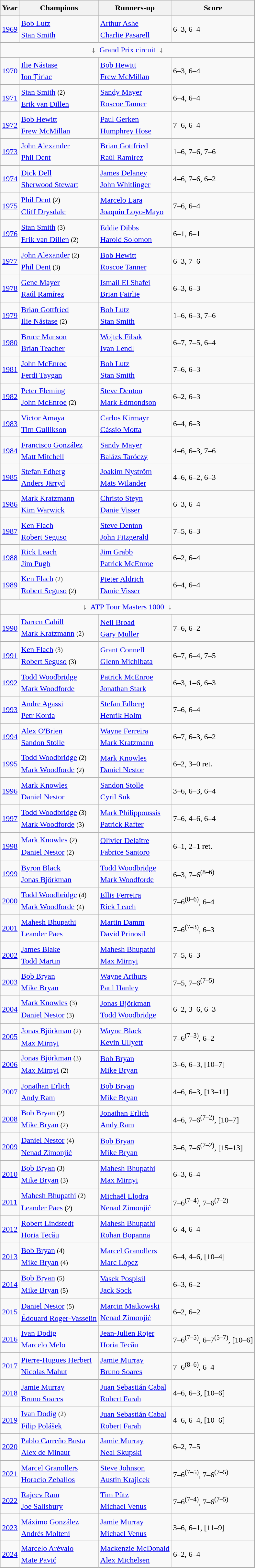<table class="wikitable sortable" style="font-size:1.00em; line-height:1.5em;">
<tr>
<th>Year</th>
<th>Champions</th>
<th>Runners-up</th>
<th>Score</th>
</tr>
<tr>
<td><a href='#'>1969</a></td>
<td> <a href='#'>Bob Lutz</a> <br>  <a href='#'>Stan Smith</a></td>
<td> <a href='#'>Arthur Ashe</a> <br>  <a href='#'>Charlie Pasarell</a></td>
<td>6–3, 6–4</td>
</tr>
<tr>
<td colspan=5 align=center>↓  <a href='#'>Grand Prix circuit</a>  ↓</td>
</tr>
<tr>
<td><a href='#'>1970</a></td>
<td> <a href='#'>Ilie Năstase</a> <br>  <a href='#'>Ion Țiriac</a></td>
<td> <a href='#'>Bob Hewitt</a> <br>  <a href='#'>Frew McMillan</a></td>
<td>6–3, 6–4</td>
</tr>
<tr>
<td><a href='#'>1971</a></td>
<td> <a href='#'>Stan Smith</a> <small>(2)</small> <br>  <a href='#'>Erik van Dillen</a></td>
<td> <a href='#'>Sandy Mayer</a> <br>  <a href='#'>Roscoe Tanner</a></td>
<td>6–4, 6–4</td>
</tr>
<tr>
<td><a href='#'>1972</a></td>
<td> <a href='#'>Bob Hewitt</a> <br>  <a href='#'>Frew McMillan</a></td>
<td> <a href='#'>Paul Gerken</a> <br>  <a href='#'>Humphrey Hose</a></td>
<td>7–6, 6–4</td>
</tr>
<tr>
<td><a href='#'>1973</a></td>
<td> <a href='#'>John Alexander</a> <br>  <a href='#'>Phil Dent</a></td>
<td> <a href='#'>Brian Gottfried</a> <br>  <a href='#'>Raúl Ramírez</a></td>
<td>1–6, 7–6, 7–6</td>
</tr>
<tr>
<td><a href='#'>1974</a></td>
<td> <a href='#'>Dick Dell</a> <br>  <a href='#'>Sherwood Stewart</a></td>
<td> <a href='#'>James Delaney</a> <br>  <a href='#'>John Whitlinger</a></td>
<td>4–6, 7–6, 6–2</td>
</tr>
<tr>
<td><a href='#'>1975</a></td>
<td> <a href='#'>Phil Dent</a> <small>(2)</small> <br>  <a href='#'>Cliff Drysdale</a></td>
<td> <a href='#'>Marcelo Lara</a> <br>  <a href='#'>Joaquín Loyo-Mayo</a></td>
<td>7–6, 6–4</td>
</tr>
<tr>
<td><a href='#'>1976</a></td>
<td> <a href='#'>Stan Smith</a> <small>(3)</small> <br>  <a href='#'>Erik van Dillen</a> <small>(2)</small></td>
<td> <a href='#'>Eddie Dibbs</a> <br>  <a href='#'>Harold Solomon</a></td>
<td>6–1, 6–1</td>
</tr>
<tr>
<td><a href='#'>1977</a></td>
<td> <a href='#'>John Alexander</a> <small>(2)</small> <br>  <a href='#'>Phil Dent</a> <small>(3)</small></td>
<td> <a href='#'>Bob Hewitt</a> <br>  <a href='#'>Roscoe Tanner</a></td>
<td>6–3, 7–6</td>
</tr>
<tr>
<td><a href='#'>1978</a></td>
<td> <a href='#'>Gene Mayer</a> <br>  <a href='#'>Raúl Ramírez</a></td>
<td> <a href='#'>Ismail El Shafei</a> <br>  <a href='#'>Brian Fairlie</a></td>
<td>6–3, 6–3</td>
</tr>
<tr>
<td><a href='#'>1979</a></td>
<td> <a href='#'>Brian Gottfried</a> <br>  <a href='#'>Ilie Năstase</a> <small>(2)</small></td>
<td> <a href='#'>Bob Lutz</a> <br>  <a href='#'>Stan Smith</a></td>
<td>1–6, 6–3, 7–6</td>
</tr>
<tr>
<td><a href='#'>1980</a></td>
<td> <a href='#'>Bruce Manson</a> <br>  <a href='#'>Brian Teacher</a></td>
<td> <a href='#'>Wojtek Fibak</a> <br>  <a href='#'>Ivan Lendl</a></td>
<td>6–7, 7–5, 6–4</td>
</tr>
<tr>
<td><a href='#'>1981</a></td>
<td> <a href='#'>John McEnroe</a> <br>  <a href='#'>Ferdi Taygan</a></td>
<td> <a href='#'>Bob Lutz</a> <br>  <a href='#'>Stan Smith</a></td>
<td>7–6, 6–3</td>
</tr>
<tr>
<td><a href='#'>1982</a></td>
<td> <a href='#'>Peter Fleming</a> <br>  <a href='#'>John McEnroe</a> <small>(2)</small></td>
<td> <a href='#'>Steve Denton</a> <br>  <a href='#'>Mark Edmondson</a></td>
<td>6–2, 6–3</td>
</tr>
<tr>
<td><a href='#'>1983</a></td>
<td> <a href='#'>Victor Amaya</a> <br>  <a href='#'>Tim Gullikson</a></td>
<td> <a href='#'>Carlos Kirmayr</a> <br>  <a href='#'>Cássio Motta</a></td>
<td>6–4, 6–3</td>
</tr>
<tr>
<td><a href='#'>1984</a></td>
<td> <a href='#'>Francisco González</a> <br>  <a href='#'>Matt Mitchell</a></td>
<td> <a href='#'>Sandy Mayer</a> <br>  <a href='#'>Balázs Taróczy</a></td>
<td>4–6, 6–3, 7–6</td>
</tr>
<tr>
<td><a href='#'>1985</a></td>
<td> <a href='#'>Stefan Edberg</a> <br>  <a href='#'>Anders Järryd</a></td>
<td> <a href='#'>Joakim Nyström</a> <br>  <a href='#'>Mats Wilander</a></td>
<td>4–6, 6–2, 6–3</td>
</tr>
<tr>
<td><a href='#'>1986</a></td>
<td> <a href='#'>Mark Kratzmann</a> <br>  <a href='#'>Kim Warwick</a></td>
<td> <a href='#'>Christo Steyn</a> <br>  <a href='#'>Danie Visser</a></td>
<td>6–3, 6–4</td>
</tr>
<tr>
<td><a href='#'>1987</a></td>
<td> <a href='#'>Ken Flach</a> <br>  <a href='#'>Robert Seguso</a></td>
<td> <a href='#'>Steve Denton</a> <br>  <a href='#'>John Fitzgerald</a></td>
<td>7–5, 6–3</td>
</tr>
<tr>
<td><a href='#'>1988</a></td>
<td> <a href='#'>Rick Leach</a> <br>  <a href='#'>Jim Pugh</a></td>
<td> <a href='#'>Jim Grabb</a> <br>  <a href='#'>Patrick McEnroe</a></td>
<td>6–2, 6–4</td>
</tr>
<tr>
<td><a href='#'>1989</a></td>
<td> <a href='#'>Ken Flach</a> <small>(2)</small> <br>  <a href='#'>Robert Seguso</a> <small>(2)</small></td>
<td> <a href='#'>Pieter Aldrich</a> <br>  <a href='#'>Danie Visser</a></td>
<td>6–4, 6–4</td>
</tr>
<tr>
<td colspan=5 align=center>↓  <a href='#'>ATP Tour Masters 1000</a>  ↓</td>
</tr>
<tr>
<td><a href='#'>1990</a></td>
<td> <a href='#'>Darren Cahill</a> <br>  <a href='#'>Mark Kratzmann</a> <small>(2)</small></td>
<td> <a href='#'>Neil Broad</a> <br>  <a href='#'>Gary Muller</a></td>
<td>7–6, 6–2</td>
</tr>
<tr>
<td><a href='#'>1991</a></td>
<td> <a href='#'>Ken Flach</a> <small>(3)</small> <br>  <a href='#'>Robert Seguso</a> <small>(3)</small></td>
<td> <a href='#'>Grant Connell</a> <br>  <a href='#'>Glenn Michibata</a></td>
<td>6–7, 6–4, 7–5</td>
</tr>
<tr>
<td><a href='#'>1992</a></td>
<td> <a href='#'>Todd Woodbridge</a> <br>  <a href='#'>Mark Woodforde</a></td>
<td> <a href='#'>Patrick McEnroe</a> <br>  <a href='#'>Jonathan Stark</a></td>
<td>6–3, 1–6, 6–3</td>
</tr>
<tr>
<td><a href='#'>1993</a></td>
<td> <a href='#'>Andre Agassi</a> <br>  <a href='#'>Petr Korda</a></td>
<td> <a href='#'>Stefan Edberg</a> <br>  <a href='#'>Henrik Holm</a></td>
<td>7–6, 6–4</td>
</tr>
<tr>
<td><a href='#'>1994</a></td>
<td> <a href='#'>Alex O'Brien</a> <br>  <a href='#'>Sandon Stolle</a></td>
<td> <a href='#'>Wayne Ferreira</a> <br>  <a href='#'>Mark Kratzmann</a></td>
<td>6–7, 6–3, 6–2</td>
</tr>
<tr>
<td><a href='#'>1995</a></td>
<td> <a href='#'>Todd Woodbridge</a> <small>(2)</small> <br>  <a href='#'>Mark Woodforde</a> <small>(2)</small></td>
<td> <a href='#'>Mark Knowles</a> <br>  <a href='#'>Daniel Nestor</a></td>
<td>6–2, 3–0 ret.</td>
</tr>
<tr>
<td><a href='#'>1996</a></td>
<td> <a href='#'>Mark Knowles</a> <br>  <a href='#'>Daniel Nestor</a></td>
<td> <a href='#'>Sandon Stolle</a> <br>  <a href='#'>Cyril Suk</a></td>
<td>3–6, 6–3, 6–4</td>
</tr>
<tr>
<td><a href='#'>1997</a></td>
<td> <a href='#'>Todd Woodbridge</a> <small>(3)</small> <br>  <a href='#'>Mark Woodforde</a> <small>(3)</small></td>
<td> <a href='#'>Mark Philippoussis</a> <br>  <a href='#'>Patrick Rafter</a></td>
<td>7–6, 4–6, 6–4</td>
</tr>
<tr>
<td><a href='#'>1998</a></td>
<td> <a href='#'>Mark Knowles</a> <small>(2)</small> <br>  <a href='#'>Daniel Nestor</a> <small>(2)</small></td>
<td> <a href='#'>Olivier Delaître</a> <br>  <a href='#'>Fabrice Santoro</a></td>
<td>6–1, 2–1 ret.</td>
</tr>
<tr>
<td><a href='#'>1999</a></td>
<td> <a href='#'>Byron Black</a> <br>  <a href='#'>Jonas Björkman</a></td>
<td> <a href='#'>Todd Woodbridge</a> <br>  <a href='#'>Mark Woodforde</a></td>
<td>6–3, 7–6<sup>(8–6)</sup></td>
</tr>
<tr>
<td><a href='#'>2000</a></td>
<td> <a href='#'>Todd Woodbridge</a> <small>(4)</small> <br>  <a href='#'>Mark Woodforde</a> <small>(4)</small></td>
<td> <a href='#'>Ellis Ferreira</a> <br>  <a href='#'>Rick Leach</a></td>
<td>7–6<sup>(8–6)</sup>, 6–4</td>
</tr>
<tr>
<td><a href='#'>2001</a></td>
<td> <a href='#'>Mahesh Bhupathi</a> <br>  <a href='#'>Leander Paes</a></td>
<td> <a href='#'>Martin Damm</a> <br>  <a href='#'>David Prinosil</a></td>
<td>7–6<sup>(7–3)</sup>, 6–3</td>
</tr>
<tr>
<td><a href='#'>2002</a></td>
<td> <a href='#'>James Blake</a> <br>  <a href='#'>Todd Martin</a></td>
<td> <a href='#'>Mahesh Bhupathi</a> <br>  <a href='#'>Max Mirnyi</a></td>
<td>7–5, 6–3</td>
</tr>
<tr>
<td><a href='#'>2003</a></td>
<td> <a href='#'>Bob Bryan</a> <br>  <a href='#'>Mike Bryan</a></td>
<td> <a href='#'>Wayne Arthurs</a> <br>  <a href='#'>Paul Hanley</a></td>
<td>7–5, 7–6<sup>(7–5)</sup></td>
</tr>
<tr>
<td><a href='#'>2004</a></td>
<td> <a href='#'>Mark Knowles</a> <small>(3)</small> <br>  <a href='#'>Daniel Nestor</a> <small>(3)</small></td>
<td> <a href='#'>Jonas Björkman</a> <br>  <a href='#'>Todd Woodbridge</a></td>
<td>6–2, 3–6, 6–3</td>
</tr>
<tr>
<td><a href='#'>2005</a></td>
<td> <a href='#'>Jonas Björkman</a> <small>(2)</small> <br>  <a href='#'>Max Mirnyi</a></td>
<td> <a href='#'>Wayne Black</a> <br>  <a href='#'>Kevin Ullyett</a></td>
<td>7–6<sup>(7–3)</sup>, 6–2</td>
</tr>
<tr>
<td><a href='#'>2006</a></td>
<td> <a href='#'>Jonas Björkman</a> <small>(3)</small><br>  <a href='#'>Max Mirnyi</a> <small>(2)</small></td>
<td> <a href='#'>Bob Bryan</a> <br>  <a href='#'>Mike Bryan</a></td>
<td>3–6, 6–3, [10–7]</td>
</tr>
<tr>
<td><a href='#'>2007</a></td>
<td> <a href='#'>Jonathan Erlich</a> <br>  <a href='#'>Andy Ram</a></td>
<td> <a href='#'>Bob Bryan</a> <br>  <a href='#'>Mike Bryan</a></td>
<td>4–6, 6–3, [13–11]</td>
</tr>
<tr>
<td><a href='#'>2008</a></td>
<td> <a href='#'>Bob Bryan</a> <small>(2)</small> <br>  <a href='#'>Mike Bryan</a> <small>(2)</small></td>
<td> <a href='#'>Jonathan Erlich</a> <br>  <a href='#'>Andy Ram</a></td>
<td>4–6, 7–6<sup>(7–2)</sup>, [10–7]</td>
</tr>
<tr>
<td><a href='#'>2009</a></td>
<td> <a href='#'>Daniel Nestor</a> <small>(4)</small> <br>  <a href='#'>Nenad Zimonjić</a></td>
<td> <a href='#'>Bob Bryan</a> <br>  <a href='#'>Mike Bryan</a></td>
<td>3–6, 7–6<sup>(7–2)</sup>, [15–13]</td>
</tr>
<tr>
<td><a href='#'>2010</a></td>
<td> <a href='#'>Bob Bryan</a> <small>(3)</small> <br>  <a href='#'>Mike Bryan</a> <small>(3)</small></td>
<td> <a href='#'>Mahesh Bhupathi</a> <br>  <a href='#'>Max Mirnyi</a></td>
<td>6–3, 6–4</td>
</tr>
<tr>
<td><a href='#'>2011</a></td>
<td> <a href='#'>Mahesh Bhupathi</a> <small>(2)</small> <br>  <a href='#'>Leander Paes</a> <small>(2)</small></td>
<td> <a href='#'>Michaël Llodra</a> <br>  <a href='#'>Nenad Zimonjić</a></td>
<td>7–6<sup>(7–4)</sup>, 7–6<sup>(7–2)</sup></td>
</tr>
<tr>
<td><a href='#'>2012</a></td>
<td> <a href='#'>Robert Lindstedt</a> <br>  <a href='#'>Horia Tecău</a></td>
<td> <a href='#'>Mahesh Bhupathi</a> <br>  <a href='#'>Rohan Bopanna</a></td>
<td>6–4, 6–4</td>
</tr>
<tr>
<td><a href='#'>2013</a></td>
<td> <a href='#'>Bob Bryan</a> <small>(4)</small> <br>  <a href='#'>Mike Bryan</a> <small>(4)</small></td>
<td> <a href='#'>Marcel Granollers</a> <br>  <a href='#'>Marc López</a></td>
<td>6–4, 4–6, [10–4]</td>
</tr>
<tr>
<td><a href='#'>2014</a></td>
<td> <a href='#'>Bob Bryan</a> <small>(5)</small> <br>  <a href='#'>Mike Bryan</a> <small>(5)</small></td>
<td> <a href='#'>Vasek Pospisil</a> <br>  <a href='#'>Jack Sock</a></td>
<td>6–3, 6–2</td>
</tr>
<tr>
<td><a href='#'>2015</a></td>
<td> <a href='#'>Daniel Nestor</a> <small>(5)</small> <br>  <a href='#'>Édouard Roger-Vasselin</a></td>
<td> <a href='#'>Marcin Matkowski</a> <br>  <a href='#'>Nenad Zimonjić</a></td>
<td>6–2, 6–2</td>
</tr>
<tr>
<td><a href='#'>2016</a></td>
<td> <a href='#'>Ivan Dodig</a> <br>  <a href='#'>Marcelo Melo</a></td>
<td> <a href='#'>Jean-Julien Rojer</a> <br>  <a href='#'>Horia Tecău</a></td>
<td>7–6<sup>(7–5)</sup>, 6–7<sup>(5–7)</sup>, [10–6]</td>
</tr>
<tr>
<td><a href='#'>2017</a></td>
<td> <a href='#'>Pierre-Hugues Herbert</a> <br>  <a href='#'>Nicolas Mahut</a></td>
<td> <a href='#'>Jamie Murray</a> <br>  <a href='#'>Bruno Soares</a></td>
<td>7–6<sup>(8–6)</sup>, 6–4</td>
</tr>
<tr>
<td><a href='#'>2018</a></td>
<td> <a href='#'>Jamie Murray</a> <br>  <a href='#'>Bruno Soares</a></td>
<td> <a href='#'>Juan Sebastián Cabal</a> <br>  <a href='#'>Robert Farah</a></td>
<td>4–6, 6–3, [10–6]</td>
</tr>
<tr>
<td><a href='#'>2019</a></td>
<td> <a href='#'>Ivan Dodig</a> <small>(2)</small> <br>  <a href='#'>Filip Polášek</a></td>
<td> <a href='#'>Juan Sebastián Cabal</a> <br>  <a href='#'>Robert Farah</a></td>
<td>4–6, 6–4, [10–6]</td>
</tr>
<tr>
<td><a href='#'>2020</a></td>
<td> <a href='#'>Pablo Carreño Busta</a> <br>  <a href='#'>Alex de Minaur</a></td>
<td> <a href='#'>Jamie Murray</a> <br>  <a href='#'>Neal Skupski</a></td>
<td>6–2, 7–5</td>
</tr>
<tr>
<td><a href='#'>2021</a></td>
<td> <a href='#'>Marcel Granollers</a> <br>  <a href='#'>Horacio Zeballos</a></td>
<td> <a href='#'>Steve Johnson</a> <br>  <a href='#'>Austin Krajicek</a></td>
<td>7–6<sup>(7–5)</sup>, 7–6<sup>(7–5)</sup></td>
</tr>
<tr>
<td><a href='#'>2022</a></td>
<td> <a href='#'>Rajeev Ram</a> <br>  <a href='#'>Joe Salisbury</a></td>
<td> <a href='#'>Tim Pütz</a> <br>  <a href='#'>Michael Venus</a></td>
<td>7–6<sup>(7–4)</sup>, 7–6<sup>(7–5)</sup></td>
</tr>
<tr>
<td><a href='#'>2023</a></td>
<td> <a href='#'>Máximo González</a> <br>  <a href='#'>Andrés Molteni</a></td>
<td> <a href='#'>Jamie Murray</a> <br>  <a href='#'>Michael Venus</a></td>
<td>3–6, 6–1, [11–9]</td>
</tr>
<tr>
<td><a href='#'>2024</a></td>
<td> <a href='#'>Marcelo Arévalo</a> <br>  <a href='#'>Mate Pavić</a></td>
<td> <a href='#'>Mackenzie McDonald</a> <br>  <a href='#'>Alex Michelsen</a></td>
<td>6–2, 6–4</td>
</tr>
</table>
